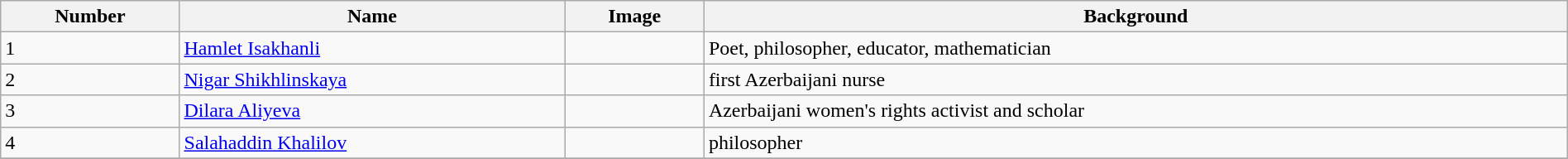<table class="wikitable plainrowheaders sortable" style="font-size:100%;width:100%">
<tr>
<th scope="col">Number</th>
<th scope="col">Name</th>
<th scope="col">Image</th>
<th scope="col">Background</th>
</tr>
<tr>
<td>1</td>
<td><a href='#'>Hamlet Isakhanli</a></td>
<td></td>
<td>Poet, philosopher, educator, mathematician</td>
</tr>
<tr>
<td>2</td>
<td><a href='#'>Nigar Shikhlinskaya</a></td>
<td></td>
<td>first Azerbaijani nurse</td>
</tr>
<tr>
<td>3</td>
<td><a href='#'>Dilara Aliyeva</a></td>
<td></td>
<td>Azerbaijani women's rights activist and scholar</td>
</tr>
<tr>
<td>4</td>
<td><a href='#'>Salahaddin Khalilov</a></td>
<td></td>
<td>philosopher</td>
</tr>
<tr>
</tr>
</table>
